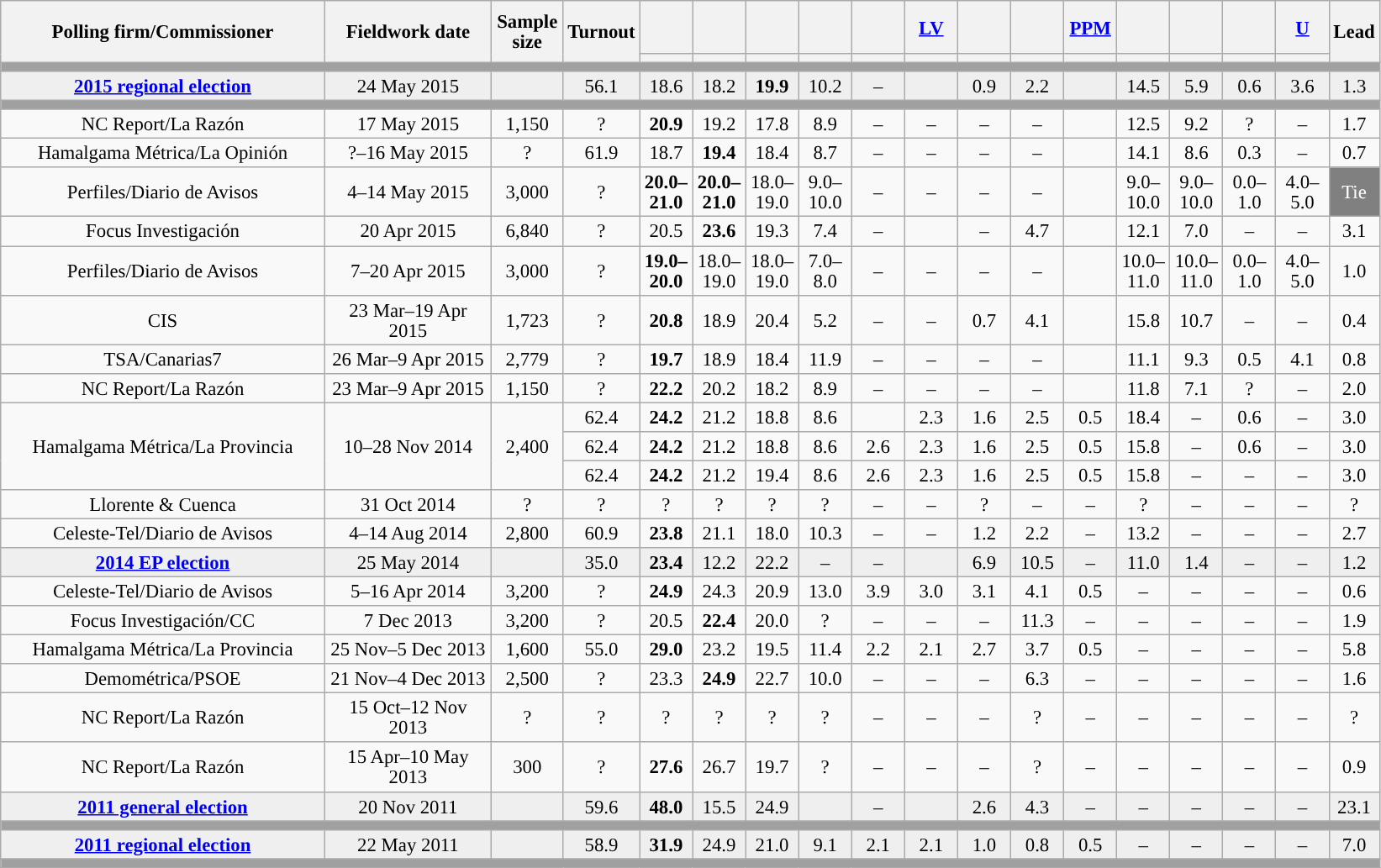<table class="wikitable collapsible collapsed" style="text-align:center; font-size:95%; line-height:16px;">
<tr style="height:42px;">
<th style="width:250px;" rowspan="2">Polling firm/Commissioner</th>
<th style="width:125px;" rowspan="2">Fieldwork date</th>
<th style="width:50px;" rowspan="2">Sample size</th>
<th style="width:45px;" rowspan="2">Turnout</th>
<th style="width:35px;"></th>
<th style="width:35px;"></th>
<th style="width:35px;"></th>
<th style="width:35px;"></th>
<th style="width:35px;"></th>
<th style="width:35px;"><a href='#'>LV</a></th>
<th style="width:35px;"></th>
<th style="width:35px;"></th>
<th style="width:35px;"><a href='#'>PPM</a></th>
<th style="width:35px;"></th>
<th style="width:35px;"></th>
<th style="width:35px;"></th>
<th style="width:35px;"><a href='#'>U</a></th>
<th style="width:30px;" rowspan="2">Lead</th>
</tr>
<tr>
<th style="color:inherit;background:"></th>
<th style="color:inherit;background:"></th>
<th style="color:inherit;background:"></th>
<th style="color:inherit;background:"></th>
<th style="color:inherit;background:"></th>
<th style="color:inherit;background:"></th>
<th style="color:inherit;background:"></th>
<th style="color:inherit;background:"></th>
<th style="color:inherit;background:"></th>
<th style="color:inherit;background:"></th>
<th style="color:inherit;background:"></th>
<th style="color:inherit;background:"></th>
<th style="color:inherit;background:"></th>
</tr>
<tr>
<td colspan="18" style="background:#A0A0A0"></td>
</tr>
<tr style="background:#EFEFEF;">
<td><strong><a href='#'>2015 regional election</a></strong></td>
<td>24 May 2015</td>
<td></td>
<td>56.1</td>
<td>18.6<br></td>
<td>18.2<br></td>
<td><strong>19.9</strong><br></td>
<td>10.2<br></td>
<td>–</td>
<td></td>
<td>0.9<br></td>
<td>2.2<br></td>
<td></td>
<td>14.5<br></td>
<td>5.9<br></td>
<td>0.6<br></td>
<td>3.6<br></td>
<td style="background:">1.3</td>
</tr>
<tr>
<td colspan="18" style="background:#A0A0A0"></td>
</tr>
<tr>
<td>NC Report/La Razón</td>
<td>17 May 2015</td>
<td>1,150</td>
<td>?</td>
<td><strong>20.9</strong><br></td>
<td>19.2<br></td>
<td>17.8<br></td>
<td>8.9<br></td>
<td>–</td>
<td>–</td>
<td>–</td>
<td>–</td>
<td></td>
<td>12.5<br></td>
<td>9.2<br></td>
<td>?<br></td>
<td>–</td>
<td style="background:">1.7</td>
</tr>
<tr>
<td>Hamalgama Métrica/La Opinión</td>
<td>?–16 May 2015</td>
<td>?</td>
<td>61.9</td>
<td>18.7<br></td>
<td><strong>19.4</strong><br></td>
<td>18.4<br></td>
<td>8.7<br></td>
<td>–</td>
<td>–</td>
<td>–</td>
<td>–</td>
<td></td>
<td>14.1<br></td>
<td>8.6<br></td>
<td>0.3<br></td>
<td>–</td>
<td style="background:">0.7</td>
</tr>
<tr>
<td>Perfiles/Diario de Avisos</td>
<td>4–14 May 2015</td>
<td>3,000</td>
<td>?</td>
<td><strong>20.0–<br>21.0</strong><br></td>
<td><strong>20.0–<br>21.0</strong><br></td>
<td>18.0–<br>19.0<br></td>
<td>9.0–<br>10.0<br></td>
<td>–</td>
<td>–</td>
<td>–</td>
<td>–</td>
<td></td>
<td>9.0–<br>10.0<br></td>
<td>9.0–<br>10.0<br></td>
<td>0.0–<br>1.0<br></td>
<td>4.0–<br>5.0<br></td>
<td style="background:gray; color:white;">Tie</td>
</tr>
<tr>
<td>Focus Investigación</td>
<td>20 Apr 2015</td>
<td>6,840</td>
<td>?</td>
<td>20.5<br></td>
<td><strong>23.6</strong><br></td>
<td>19.3<br></td>
<td>7.4<br></td>
<td>–</td>
<td></td>
<td>–</td>
<td>4.7</td>
<td></td>
<td>12.1<br></td>
<td>7.0<br></td>
<td>–</td>
<td>–</td>
<td style="background:">3.1</td>
</tr>
<tr>
<td>Perfiles/Diario de Avisos</td>
<td>7–20 Apr 2015</td>
<td>3,000</td>
<td>?</td>
<td><strong>19.0–<br>20.0</strong><br></td>
<td>18.0–<br>19.0<br></td>
<td>18.0–<br>19.0<br></td>
<td>7.0–<br>8.0<br></td>
<td>–</td>
<td>–</td>
<td>–</td>
<td>–</td>
<td></td>
<td>10.0–<br>11.0<br></td>
<td>10.0–<br>11.0<br></td>
<td>0.0–<br>1.0<br></td>
<td>4.0–<br>5.0<br></td>
<td style="background:">1.0</td>
</tr>
<tr>
<td>CIS</td>
<td>23 Mar–19 Apr 2015</td>
<td>1,723</td>
<td>?</td>
<td><strong>20.8</strong><br></td>
<td>18.9<br></td>
<td>20.4<br></td>
<td>5.2<br></td>
<td>–</td>
<td>–</td>
<td>0.7<br></td>
<td>4.1<br></td>
<td></td>
<td>15.8<br></td>
<td>10.7<br></td>
<td>–</td>
<td>–</td>
<td style="background:">0.4</td>
</tr>
<tr>
<td>TSA/Canarias7</td>
<td>26 Mar–9 Apr 2015</td>
<td>2,779</td>
<td>?</td>
<td><strong>19.7</strong><br></td>
<td>18.9<br></td>
<td>18.4<br></td>
<td>11.9<br></td>
<td>–</td>
<td>–</td>
<td>–</td>
<td>–</td>
<td></td>
<td>11.1<br></td>
<td>9.3<br></td>
<td>0.5<br></td>
<td>4.1<br></td>
<td style="background:">0.8</td>
</tr>
<tr>
<td>NC Report/La Razón</td>
<td>23 Mar–9 Apr 2015</td>
<td>1,150</td>
<td>?</td>
<td><strong>22.2</strong><br></td>
<td>20.2<br></td>
<td>18.2<br></td>
<td>8.9<br></td>
<td>–</td>
<td>–</td>
<td>–</td>
<td>–</td>
<td></td>
<td>11.8<br></td>
<td>7.1<br></td>
<td>?<br></td>
<td>–</td>
<td style="background:">2.0</td>
</tr>
<tr>
<td rowspan="3">Hamalgama Métrica/La Provincia<br></td>
<td rowspan="3">10–28 Nov 2014</td>
<td rowspan="3">2,400</td>
<td>62.4</td>
<td><strong>24.2</strong><br></td>
<td>21.2<br></td>
<td>18.8<br></td>
<td>8.6<br></td>
<td></td>
<td>2.3<br></td>
<td>1.6<br></td>
<td>2.5<br></td>
<td>0.5<br></td>
<td>18.4<br></td>
<td>–</td>
<td>0.6<br></td>
<td>–</td>
<td style="background:">3.0</td>
</tr>
<tr>
<td>62.4</td>
<td><strong>24.2</strong><br></td>
<td>21.2<br></td>
<td>18.8<br></td>
<td>8.6<br></td>
<td>2.6<br></td>
<td>2.3<br></td>
<td>1.6<br></td>
<td>2.5<br></td>
<td>0.5<br></td>
<td>15.8<br></td>
<td>–</td>
<td>0.6<br></td>
<td>–</td>
<td style="background:">3.0</td>
</tr>
<tr>
<td>62.4</td>
<td><strong>24.2</strong><br></td>
<td>21.2<br></td>
<td>19.4<br></td>
<td>8.6<br></td>
<td>2.6<br></td>
<td>2.3<br></td>
<td>1.6<br></td>
<td>2.5<br></td>
<td>0.5<br></td>
<td>15.8<br></td>
<td>–</td>
<td>–</td>
<td>–</td>
<td style="background:">3.0</td>
</tr>
<tr>
<td>Llorente & Cuenca</td>
<td>31 Oct 2014</td>
<td>?</td>
<td>?</td>
<td>?<br></td>
<td>?<br></td>
<td>?<br></td>
<td>?<br></td>
<td>–</td>
<td>–</td>
<td>?<br></td>
<td>–</td>
<td>–</td>
<td>?<br></td>
<td>–</td>
<td>–</td>
<td>–</td>
<td style="background:">?</td>
</tr>
<tr>
<td>Celeste-Tel/Diario de Avisos</td>
<td>4–14 Aug 2014</td>
<td>2,800</td>
<td>60.9</td>
<td><strong>23.8</strong><br></td>
<td>21.1<br></td>
<td>18.0<br></td>
<td>10.3<br></td>
<td>–</td>
<td>–</td>
<td>1.2<br></td>
<td>2.2<br></td>
<td>–</td>
<td>13.2<br></td>
<td>–</td>
<td>–</td>
<td>–</td>
<td style="background:">2.7</td>
</tr>
<tr style="background:#EFEFEF;">
<td><strong><a href='#'>2014 EP election</a></strong></td>
<td>25 May 2014</td>
<td></td>
<td>35.0</td>
<td><strong>23.4</strong><br></td>
<td>12.2<br></td>
<td>22.2<br></td>
<td>–</td>
<td>–</td>
<td></td>
<td>6.9<br></td>
<td>10.5<br></td>
<td>–</td>
<td>11.0<br></td>
<td>1.4<br></td>
<td>–</td>
<td>–</td>
<td style="background:">1.2</td>
</tr>
<tr>
<td>Celeste-Tel/Diario de Avisos</td>
<td>5–16 Apr 2014</td>
<td>3,200</td>
<td>?</td>
<td><strong>24.9</strong><br></td>
<td>24.3<br></td>
<td>20.9<br></td>
<td>13.0<br></td>
<td>3.9<br></td>
<td>3.0<br></td>
<td>3.1<br></td>
<td>4.1<br></td>
<td>0.5<br></td>
<td>–</td>
<td>–</td>
<td>–</td>
<td>–</td>
<td style="background:">0.6</td>
</tr>
<tr>
<td>Focus Investigación/CC</td>
<td>7 Dec 2013</td>
<td>3,200</td>
<td>?</td>
<td>20.5<br></td>
<td><strong>22.4</strong><br></td>
<td>20.0<br></td>
<td>?<br></td>
<td>–</td>
<td>–</td>
<td>–</td>
<td>11.3<br></td>
<td>–</td>
<td>–</td>
<td>–</td>
<td>–</td>
<td>–</td>
<td style="background:">1.9</td>
</tr>
<tr>
<td>Hamalgama Métrica/La Provincia</td>
<td>25 Nov–5 Dec 2013</td>
<td>1,600</td>
<td>55.0</td>
<td><strong>29.0</strong><br></td>
<td>23.2<br></td>
<td>19.5<br></td>
<td>11.4<br></td>
<td>2.2<br></td>
<td>2.1<br></td>
<td>2.7<br></td>
<td>3.7<br></td>
<td>0.5<br></td>
<td>–</td>
<td>–</td>
<td>–</td>
<td>–</td>
<td style="background:">5.8</td>
</tr>
<tr>
<td>Demométrica/PSOE</td>
<td>21 Nov–4 Dec 2013</td>
<td>2,500</td>
<td>?</td>
<td>23.3<br></td>
<td><strong>24.9</strong><br></td>
<td>22.7<br></td>
<td>10.0<br></td>
<td>–</td>
<td>–</td>
<td>–</td>
<td>6.3<br></td>
<td>–</td>
<td>–</td>
<td>–</td>
<td>–</td>
<td>–</td>
<td style="background:">1.6</td>
</tr>
<tr>
<td>NC Report/La Razón</td>
<td>15 Oct–12 Nov 2013</td>
<td>?</td>
<td>?</td>
<td>?<br></td>
<td>?<br></td>
<td>?<br></td>
<td>?<br></td>
<td>–</td>
<td>–</td>
<td>–</td>
<td>?<br></td>
<td>–</td>
<td>–</td>
<td>–</td>
<td>–</td>
<td>–</td>
<td style="background:">?</td>
</tr>
<tr>
<td>NC Report/La Razón</td>
<td>15 Apr–10 May 2013</td>
<td>300</td>
<td>?</td>
<td><strong>27.6</strong><br></td>
<td>26.7<br></td>
<td>19.7<br></td>
<td>?<br></td>
<td>–</td>
<td>–</td>
<td>–</td>
<td>?<br></td>
<td>–</td>
<td>–</td>
<td>–</td>
<td>–</td>
<td>–</td>
<td style="background:">0.9</td>
</tr>
<tr style="background:#EFEFEF;">
<td><strong><a href='#'>2011 general election</a></strong></td>
<td>20 Nov 2011</td>
<td></td>
<td>59.6</td>
<td><strong>48.0</strong><br></td>
<td>15.5<br></td>
<td>24.9<br></td>
<td></td>
<td>–</td>
<td></td>
<td>2.6<br></td>
<td>4.3<br></td>
<td>–</td>
<td>–</td>
<td>–</td>
<td>–</td>
<td>–</td>
<td style="background:">23.1</td>
</tr>
<tr>
<td colspan="18" style="background:#A0A0A0"></td>
</tr>
<tr style="background:#EFEFEF;">
<td><strong><a href='#'>2011 regional election</a></strong></td>
<td>22 May 2011</td>
<td></td>
<td>58.9</td>
<td><strong>31.9</strong><br></td>
<td>24.9<br></td>
<td>21.0<br></td>
<td>9.1<br></td>
<td>2.1<br></td>
<td>2.1<br></td>
<td>1.0<br></td>
<td>0.8<br></td>
<td>0.5<br></td>
<td>–</td>
<td>–</td>
<td>–</td>
<td>–</td>
<td style="background:">7.0</td>
</tr>
<tr>
<td colspan="18" style="background:#A0A0A0"></td>
</tr>
</table>
